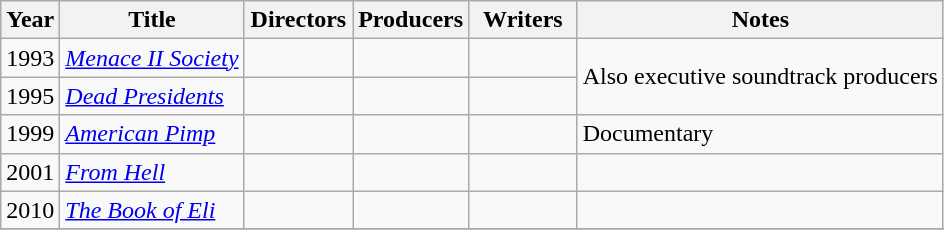<table class="wikitable">
<tr>
<th>Year</th>
<th>Title</th>
<th width="65">Directors</th>
<th width="65">Producers</th>
<th width="65">Writers</th>
<th>Notes</th>
</tr>
<tr>
<td>1993</td>
<td><em><a href='#'>Menace II Society</a></em></td>
<td></td>
<td></td>
<td></td>
<td rowspan="2">Also executive soundtrack producers</td>
</tr>
<tr>
<td>1995</td>
<td><em><a href='#'>Dead Presidents</a></em></td>
<td></td>
<td></td>
<td></td>
</tr>
<tr>
<td>1999</td>
<td><em><a href='#'>American Pimp</a></em></td>
<td></td>
<td></td>
<td></td>
<td>Documentary</td>
</tr>
<tr>
<td>2001</td>
<td><em><a href='#'>From Hell</a></em></td>
<td></td>
<td></td>
<td></td>
<td></td>
</tr>
<tr>
<td>2010</td>
<td><em><a href='#'>The Book of Eli</a></em></td>
<td></td>
<td></td>
<td></td>
<td></td>
</tr>
<tr>
</tr>
</table>
